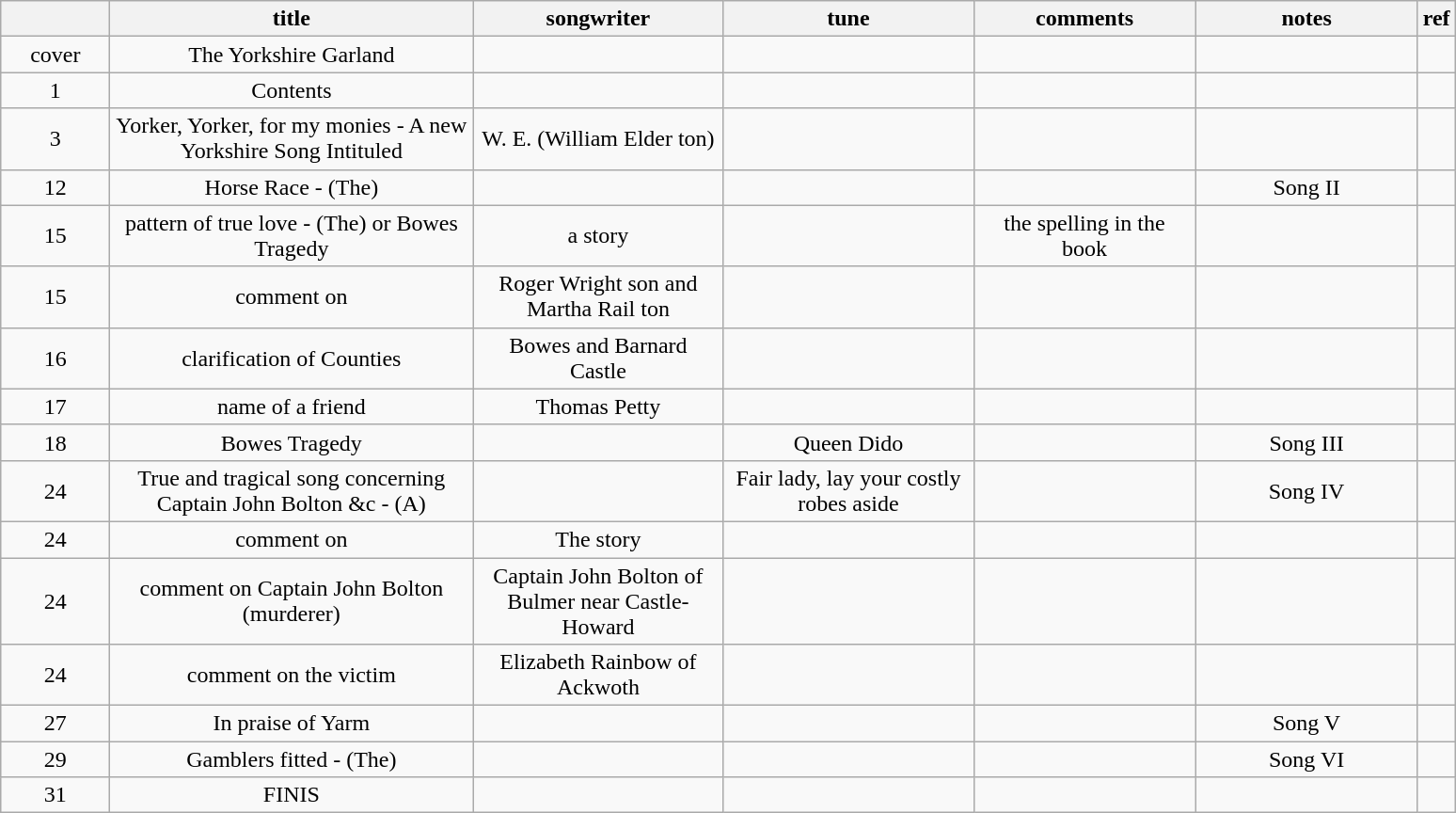<table class="wikitable" style="text-align:center;">
<tr>
<th width=70 abbr="page"></th>
<th width=250 abbr="title of song">title</th>
<th width=170 abbr="author">songwriter</th>
<th width=170 abbr="tune/air">tune</th>
<th width=150abbr="comments">comments</th>
<th width=150abbr="notes">notes</th>
<th width=15 abbr="reference">ref</th>
</tr>
<tr>
<td>cover</td>
<td>The Yorkshire Garland</td>
<td></td>
<td></td>
<td></td>
<td></td>
<td></td>
</tr>
<tr>
<td>1</td>
<td>Contents</td>
<td></td>
<td></td>
<td></td>
<td></td>
<td></td>
</tr>
<tr>
<td>3</td>
<td>Yorker, Yorker, for my monies - A new Yorkshire Song Intituled</td>
<td>W. E. (William Elder ton)</td>
<td></td>
<td></td>
<td></td>
<td></td>
</tr>
<tr>
<td>12</td>
<td>Horse Race - (The)</td>
<td></td>
<td></td>
<td></td>
<td>Song II</td>
<td></td>
</tr>
<tr>
<td>15</td>
<td>pattern of true love - (The) or Bowes Tragedy</td>
<td>a story</td>
<td></td>
<td>the spelling in the book</td>
<td></td>
<td></td>
</tr>
<tr>
<td>15</td>
<td>comment on</td>
<td>Roger Wright son and Martha Rail ton</td>
<td></td>
<td></td>
<td></td>
<td></td>
</tr>
<tr>
<td>16</td>
<td>clarification of Counties</td>
<td>Bowes and Barnard Castle</td>
<td></td>
<td></td>
<td></td>
<td></td>
</tr>
<tr>
<td>17</td>
<td>name of a friend</td>
<td>Thomas Petty</td>
<td></td>
<td></td>
<td></td>
<td></td>
</tr>
<tr>
<td>18</td>
<td>Bowes Tragedy</td>
<td></td>
<td>Queen Dido</td>
<td></td>
<td>Song III</td>
<td></td>
</tr>
<tr>
<td>24</td>
<td>True and tragical song concerning Captain John Bolton &c - (A)</td>
<td></td>
<td>Fair lady, lay your costly robes aside</td>
<td></td>
<td>Song IV</td>
<td></td>
</tr>
<tr>
<td>24</td>
<td>comment on</td>
<td>The story</td>
<td></td>
<td></td>
<td></td>
<td></td>
</tr>
<tr>
<td>24</td>
<td>comment on Captain John Bolton (murderer)</td>
<td>Captain John Bolton of Bulmer near Castle-Howard</td>
<td></td>
<td></td>
<td></td>
<td></td>
</tr>
<tr>
<td>24</td>
<td>comment on the victim</td>
<td>Elizabeth Rainbow of Ackwoth</td>
<td></td>
<td></td>
<td></td>
<td></td>
</tr>
<tr>
<td>27</td>
<td>In praise of Yarm</td>
<td></td>
<td></td>
<td></td>
<td>Song V</td>
<td></td>
</tr>
<tr>
<td>29</td>
<td>Gamblers fitted - (The)</td>
<td></td>
<td></td>
<td></td>
<td>Song VI</td>
<td></td>
</tr>
<tr>
<td>31</td>
<td>FINIS</td>
<td></td>
<td></td>
<td></td>
<td></td>
<td></td>
</tr>
</table>
